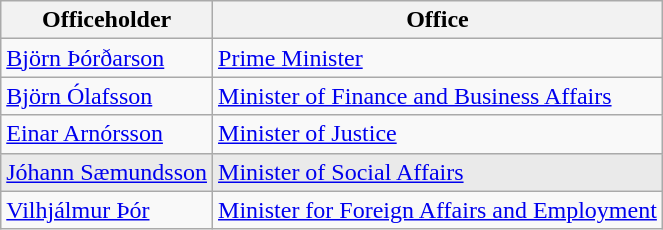<table class="wikitable">
<tr>
<th>Officeholder</th>
<th>Office</th>
</tr>
<tr>
<td><a href='#'>Björn Þórðarson</a></td>
<td><a href='#'>Prime Minister</a></td>
</tr>
<tr>
<td><a href='#'>Björn Ólafsson</a></td>
<td><a href='#'>Minister of Finance and Business Affairs</a></td>
</tr>
<tr>
<td><a href='#'>Einar Arnórsson</a></td>
<td><a href='#'>Minister of Justice</a></td>
</tr>
<tr style="background-color: #EAEAEA;">
<td><a href='#'>Jóhann Sæmundsson</a></td>
<td><a href='#'>Minister of Social Affairs</a></td>
</tr>
<tr>
<td><a href='#'>Vilhjálmur Þór</a></td>
<td><a href='#'>Minister for Foreign Affairs and Employment</a></td>
</tr>
</table>
